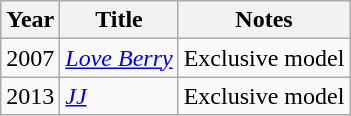<table class="wikitable">
<tr>
<th>Year</th>
<th>Title</th>
<th>Notes</th>
</tr>
<tr>
<td>2007</td>
<td><em><a href='#'>Love Berry</a></em></td>
<td>Exclusive model</td>
</tr>
<tr>
<td>2013</td>
<td><em><a href='#'>JJ</a></em></td>
<td>Exclusive model</td>
</tr>
</table>
